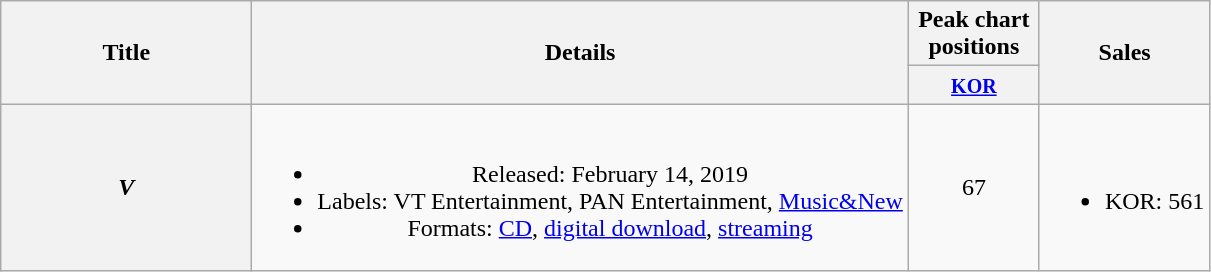<table class="wikitable plainrowheaders" style="text-align:center;">
<tr>
<th scope="col" rowspan="2" style="width:10em;">Title</th>
<th scope="col" rowspan="2">Details</th>
<th scope="col" colspan="1" style="width:5em;">Peak chart positions</th>
<th scope="col" rowspan="2">Sales</th>
</tr>
<tr>
<th><small><a href='#'>KOR</a></small><br></th>
</tr>
<tr>
<th scope="row"><em>V</em></th>
<td><br><ul><li>Released: February 14, 2019</li><li>Labels: VT Entertainment, PAN Entertainment, <a href='#'>Music&New</a></li><li>Formats: <a href='#'>CD</a>, <a href='#'>digital download</a>, <a href='#'>streaming</a></li></ul></td>
<td>67</td>
<td><br><ul><li>KOR: 561</li></ul></td>
</tr>
</table>
